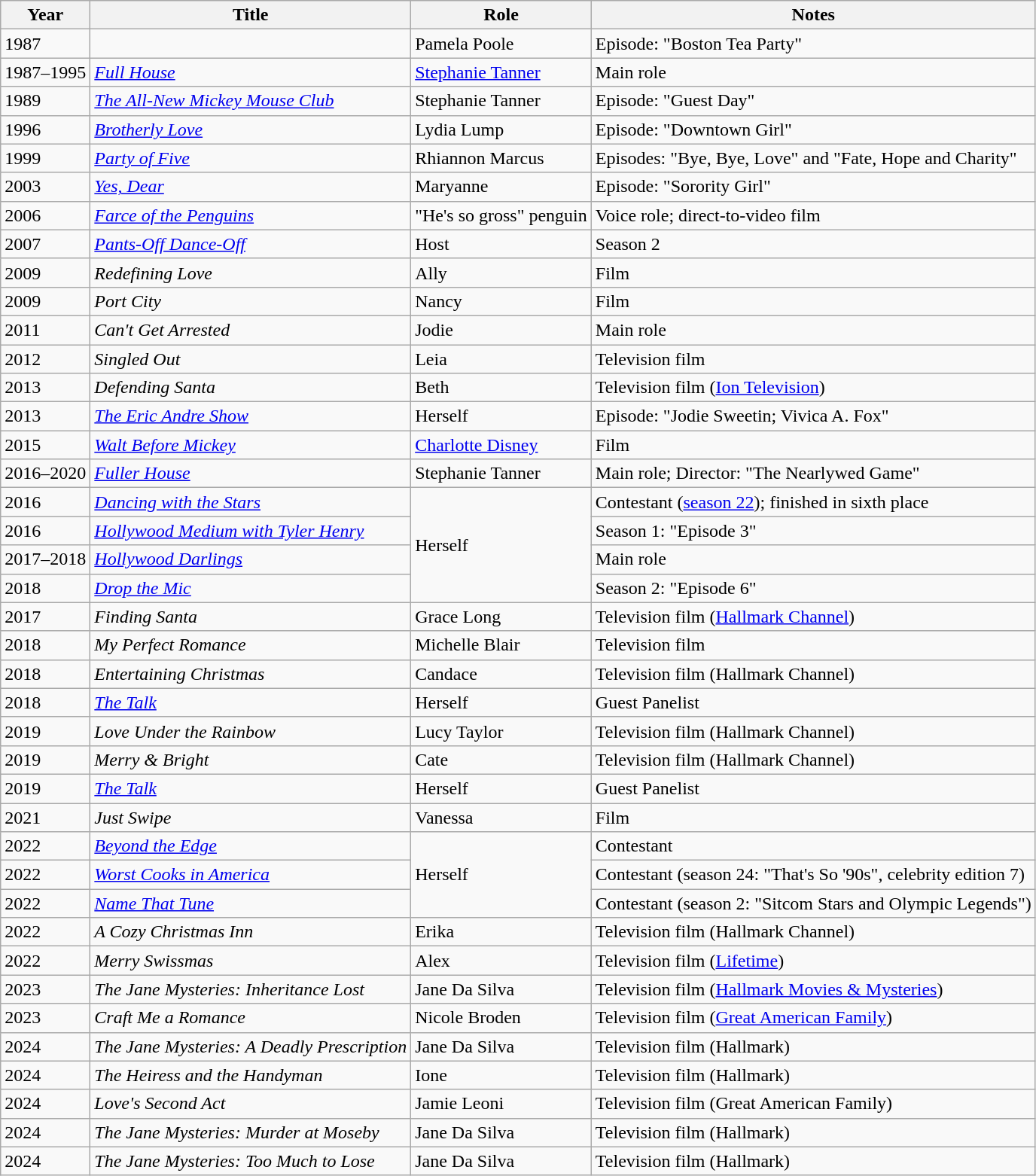<table class="wikitable sortable mw-collapsible">
<tr>
<th>Year</th>
<th>Title</th>
<th>Role</th>
<th class="unsortable">Notes</th>
</tr>
<tr>
<td>1987</td>
<td><em></em></td>
<td>Pamela Poole</td>
<td>Episode: "Boston Tea Party"</td>
</tr>
<tr>
<td>1987–1995</td>
<td><em><a href='#'>Full House</a></em></td>
<td><a href='#'>Stephanie Tanner</a></td>
<td>Main role</td>
</tr>
<tr>
<td>1989</td>
<td><em><a href='#'>The All-New Mickey Mouse Club</a></em></td>
<td>Stephanie Tanner</td>
<td>Episode: "Guest Day"</td>
</tr>
<tr>
<td>1996</td>
<td><em><a href='#'>Brotherly Love</a></em></td>
<td>Lydia Lump</td>
<td>Episode: "Downtown Girl"</td>
</tr>
<tr>
<td>1999</td>
<td><em><a href='#'>Party of Five</a></em></td>
<td>Rhiannon Marcus</td>
<td>Episodes: "Bye, Bye, Love" and "Fate, Hope and Charity"</td>
</tr>
<tr>
<td>2003</td>
<td><em><a href='#'>Yes, Dear</a></em></td>
<td>Maryanne</td>
<td>Episode: "Sorority Girl"</td>
</tr>
<tr>
<td>2006</td>
<td><em><a href='#'>Farce of the Penguins</a></em></td>
<td>"He's so gross" penguin</td>
<td>Voice role; direct-to-video film</td>
</tr>
<tr>
<td>2007</td>
<td><em><a href='#'>Pants-Off Dance-Off</a></em></td>
<td>Host</td>
<td>Season 2</td>
</tr>
<tr>
<td>2009</td>
<td><em>Redefining Love</em></td>
<td>Ally</td>
<td>Film</td>
</tr>
<tr>
<td>2009</td>
<td><em>Port City</em></td>
<td>Nancy</td>
<td>Film</td>
</tr>
<tr>
<td>2011</td>
<td><em>Can't Get Arrested</em></td>
<td>Jodie</td>
<td>Main role</td>
</tr>
<tr>
<td>2012</td>
<td><em>Singled Out</em></td>
<td>Leia</td>
<td>Television film</td>
</tr>
<tr>
<td>2013</td>
<td><em>Defending Santa</em></td>
<td>Beth</td>
<td>Television film (<a href='#'>Ion Television</a>)</td>
</tr>
<tr>
<td>2013</td>
<td><em><a href='#'>The Eric Andre Show</a></em></td>
<td>Herself</td>
<td>Episode: "Jodie Sweetin; Vivica A. Fox"</td>
</tr>
<tr>
<td>2015</td>
<td><em><a href='#'>Walt Before Mickey</a></em></td>
<td><a href='#'>Charlotte Disney</a></td>
<td>Film</td>
</tr>
<tr>
<td>2016–2020</td>
<td><em><a href='#'>Fuller House</a></em></td>
<td>Stephanie Tanner</td>
<td>Main role; Director: "The Nearlywed Game"</td>
</tr>
<tr>
<td>2016</td>
<td><em><a href='#'>Dancing with the Stars</a></em></td>
<td rowspan="4">Herself</td>
<td>Contestant (<a href='#'>season 22</a>); finished in sixth place</td>
</tr>
<tr>
<td>2016</td>
<td><em><a href='#'>Hollywood Medium with Tyler Henry</a></em></td>
<td>Season 1: "Episode 3"</td>
</tr>
<tr>
<td>2017–2018</td>
<td><em><a href='#'>Hollywood Darlings</a></em></td>
<td>Main role</td>
</tr>
<tr>
<td>2018</td>
<td><em><a href='#'>Drop the Mic</a></em></td>
<td>Season 2: "Episode 6"</td>
</tr>
<tr>
<td>2017</td>
<td><em>Finding Santa</em></td>
<td>Grace Long</td>
<td>Television film (<a href='#'>Hallmark Channel</a>)</td>
</tr>
<tr>
<td>2018</td>
<td><em>My Perfect Romance</em></td>
<td>Michelle Blair</td>
<td>Television film</td>
</tr>
<tr>
<td>2018</td>
<td><em>Entertaining Christmas</em></td>
<td>Candace</td>
<td>Television film (Hallmark Channel)</td>
</tr>
<tr>
<td>2018</td>
<td><em><a href='#'>The Talk</a></em></td>
<td>Herself</td>
<td>Guest Panelist</td>
</tr>
<tr>
<td>2019</td>
<td><em>Love Under the Rainbow</em></td>
<td>Lucy Taylor</td>
<td>Television film (Hallmark Channel)</td>
</tr>
<tr>
<td>2019</td>
<td><em>Merry & Bright</em></td>
<td>Cate</td>
<td>Television film (Hallmark Channel)</td>
</tr>
<tr>
<td>2019</td>
<td><em><a href='#'>The Talk</a></em></td>
<td>Herself</td>
<td>Guest Panelist</td>
</tr>
<tr>
<td>2021</td>
<td><em>Just Swipe</em></td>
<td>Vanessa</td>
<td>Film</td>
</tr>
<tr>
<td>2022</td>
<td><em><a href='#'>Beyond the Edge</a></em></td>
<td rowspan="3">Herself</td>
<td>Contestant</td>
</tr>
<tr>
<td>2022</td>
<td><em><a href='#'>Worst Cooks in America</a></em></td>
<td>Contestant (season 24: "That's So '90s", celebrity edition 7)</td>
</tr>
<tr>
<td>2022</td>
<td><em><a href='#'>Name That Tune</a></em></td>
<td>Contestant (season 2: "Sitcom Stars and Olympic Legends")</td>
</tr>
<tr>
<td>2022</td>
<td><em>A Cozy Christmas Inn</em></td>
<td>Erika</td>
<td>Television film (Hallmark Channel)</td>
</tr>
<tr>
<td>2022</td>
<td><em>Merry Swissmas</em></td>
<td>Alex</td>
<td>Television film (<a href='#'>Lifetime</a>)</td>
</tr>
<tr>
<td>2023</td>
<td><em>The Jane Mysteries: Inheritance Lost</em></td>
<td>Jane Da Silva</td>
<td>Television film (<a href='#'>Hallmark Movies & Mysteries</a>)</td>
</tr>
<tr>
<td>2023</td>
<td><em>Craft Me a Romance</em></td>
<td>Nicole Broden</td>
<td>Television film (<a href='#'>Great American Family</a>)</td>
</tr>
<tr>
<td>2024</td>
<td><em>The Jane Mysteries: A Deadly Prescription</em></td>
<td>Jane Da Silva</td>
<td>Television film (Hallmark)</td>
</tr>
<tr>
<td>2024</td>
<td><em>The Heiress and the Handyman</em></td>
<td>Ione</td>
<td>Television film (Hallmark)</td>
</tr>
<tr>
<td>2024</td>
<td><em>Love's Second Act</em></td>
<td>Jamie Leoni</td>
<td>Television film (Great American Family)</td>
</tr>
<tr>
<td>2024</td>
<td><em>The Jane Mysteries: Murder at Moseby</em></td>
<td>Jane Da Silva</td>
<td>Television film (Hallmark)</td>
</tr>
<tr>
<td>2024</td>
<td><em>The Jane Mysteries: Too Much to Lose</em></td>
<td>Jane Da Silva</td>
<td>Television film (Hallmark)</td>
</tr>
</table>
